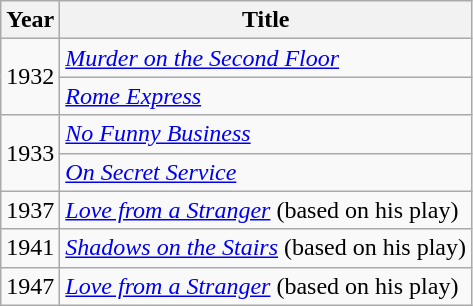<table class="wikitable">
<tr>
<th>Year</th>
<th>Title</th>
</tr>
<tr>
<td rowspan=2>1932</td>
<td><em><a href='#'>Murder on the Second Floor</a></em></td>
</tr>
<tr>
<td><em><a href='#'>Rome Express</a></em></td>
</tr>
<tr>
<td rowspan=2>1933</td>
<td><em><a href='#'>No Funny Business</a></em></td>
</tr>
<tr>
<td><em><a href='#'>On Secret Service</a></em></td>
</tr>
<tr>
<td>1937</td>
<td><em><a href='#'>Love from a Stranger</a></em> (based on his play)</td>
</tr>
<tr>
<td rowspan=1>1941</td>
<td><em><a href='#'>Shadows on the Stairs</a></em> (based on his play)</td>
</tr>
<tr>
<td>1947</td>
<td><em><a href='#'>Love from a Stranger</a></em> (based on his play)</td>
</tr>
</table>
